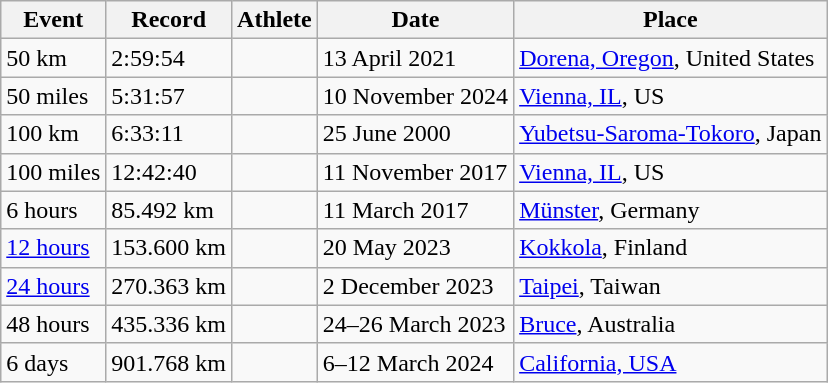<table class="wikitable">
<tr>
<th>Event</th>
<th>Record</th>
<th>Athlete</th>
<th>Date</th>
<th>Place</th>
</tr>
<tr>
<td>50 km</td>
<td>2:59:54</td>
<td></td>
<td>13 April 2021</td>
<td> <a href='#'>Dorena, Oregon</a>, United States</td>
</tr>
<tr>
<td>50 miles</td>
<td>5:31:57</td>
<td></td>
<td>10 November 2024</td>
<td> <a href='#'>Vienna, IL</a>, US</td>
</tr>
<tr>
<td>100 km</td>
<td>6:33:11</td>
<td></td>
<td>25 June 2000</td>
<td> <a href='#'>Yubetsu-Saroma-Tokoro</a>, Japan</td>
</tr>
<tr>
<td>100 miles</td>
<td>12:42:40</td>
<td></td>
<td>11 November 2017</td>
<td> <a href='#'>Vienna, IL</a>, US</td>
</tr>
<tr>
<td>6 hours</td>
<td>85.492 km</td>
<td></td>
<td>11 March 2017</td>
<td> <a href='#'>Münster</a>, Germany</td>
</tr>
<tr>
<td><a href='#'>12 hours</a></td>
<td>153.600 km</td>
<td></td>
<td>20 May 2023</td>
<td> <a href='#'>Kokkola</a>, Finland</td>
</tr>
<tr>
<td><a href='#'>24 hours</a></td>
<td>270.363 km</td>
<td></td>
<td>2 December 2023</td>
<td> <a href='#'>Taipei</a>, Taiwan</td>
</tr>
<tr>
<td>48 hours</td>
<td>435.336 km</td>
<td></td>
<td>24–26 March 2023</td>
<td> <a href='#'>Bruce</a>, Australia</td>
</tr>
<tr>
<td>6 days</td>
<td>901.768 km</td>
<td></td>
<td>6–12 March 2024</td>
<td> <a href='#'>California, USA</a></td>
</tr>
</table>
